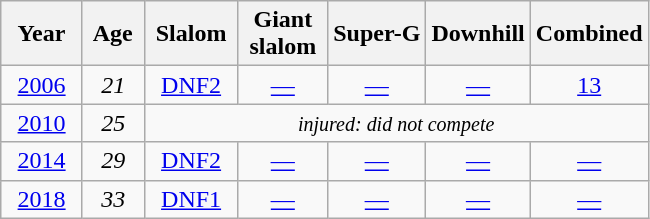<table class=wikitable style="text-align:center">
<tr>
<th>  Year  </th>
<th> Age </th>
<th> Slalom </th>
<th> Giant <br> slalom </th>
<th>Super-G</th>
<th>Downhill</th>
<th>Combined</th>
</tr>
<tr>
<td><a href='#'>2006</a></td>
<td><em>21</em></td>
<td><a href='#'>DNF2</a></td>
<td><a href='#'>—</a></td>
<td><a href='#'>—</a></td>
<td><a href='#'>—</a></td>
<td><a href='#'>13</a></td>
</tr>
<tr>
<td><a href='#'>2010</a></td>
<td><em>25</em></td>
<td colspan=5><em><small>injured: did not compete</small></em></td>
</tr>
<tr>
<td><a href='#'>2014</a></td>
<td><em>29</em></td>
<td><a href='#'>DNF2</a></td>
<td><a href='#'>—</a></td>
<td><a href='#'>—</a></td>
<td><a href='#'>—</a></td>
<td><a href='#'>—</a></td>
</tr>
<tr>
<td><a href='#'>2018</a></td>
<td><em>33</em></td>
<td><a href='#'>DNF1</a></td>
<td><a href='#'>—</a></td>
<td><a href='#'>—</a></td>
<td><a href='#'>—</a></td>
<td><a href='#'>—</a></td>
</tr>
</table>
